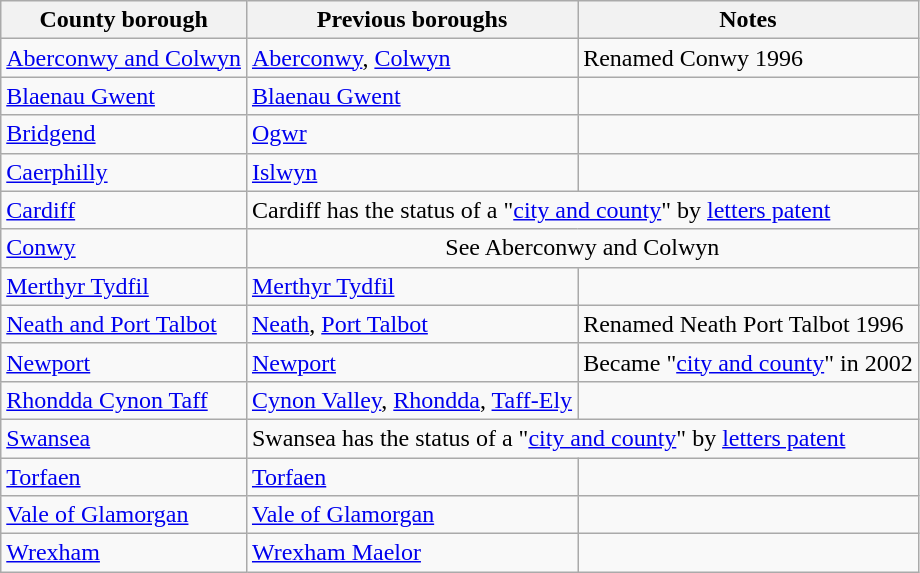<table class="wikitable">
<tr>
<th>County borough</th>
<th>Previous boroughs</th>
<th>Notes</th>
</tr>
<tr>
<td><a href='#'>Aberconwy and Colwyn</a></td>
<td><a href='#'>Aberconwy</a>, <a href='#'>Colwyn</a></td>
<td>Renamed Conwy 1996</td>
</tr>
<tr>
<td><a href='#'>Blaenau Gwent</a></td>
<td><a href='#'>Blaenau Gwent</a></td>
<td></td>
</tr>
<tr>
<td><a href='#'>Bridgend</a></td>
<td><a href='#'>Ogwr</a></td>
<td></td>
</tr>
<tr>
<td><a href='#'>Caerphilly</a></td>
<td><a href='#'>Islwyn</a></td>
<td></td>
</tr>
<tr>
<td><a href='#'>Cardiff</a></td>
<td colspan="2">Cardiff has the status of a "<a href='#'>city and county</a>" by <a href='#'>letters patent</a></td>
</tr>
<tr>
<td><a href='#'>Conwy</a></td>
<td colspan="2" align="center">See Aberconwy and Colwyn</td>
</tr>
<tr>
<td><a href='#'>Merthyr Tydfil</a></td>
<td><a href='#'>Merthyr Tydfil</a></td>
<td></td>
</tr>
<tr>
<td><a href='#'>Neath and Port Talbot</a></td>
<td><a href='#'>Neath</a>, <a href='#'>Port Talbot</a></td>
<td>Renamed Neath Port Talbot 1996</td>
</tr>
<tr>
<td><a href='#'>Newport</a></td>
<td><a href='#'>Newport</a></td>
<td>Became "<a href='#'>city and county</a>" in 2002</td>
</tr>
<tr>
<td><a href='#'>Rhondda Cynon Taff</a></td>
<td><a href='#'>Cynon Valley</a>, <a href='#'>Rhondda</a>, <a href='#'>Taff-Ely</a></td>
<td></td>
</tr>
<tr>
<td><a href='#'>Swansea</a></td>
<td colspan="2">Swansea has the status of a "<a href='#'>city and county</a>" by <a href='#'>letters patent</a></td>
</tr>
<tr>
<td><a href='#'>Torfaen</a></td>
<td><a href='#'>Torfaen</a></td>
<td></td>
</tr>
<tr>
<td><a href='#'>Vale of Glamorgan</a></td>
<td><a href='#'>Vale of Glamorgan</a></td>
<td></td>
</tr>
<tr>
<td><a href='#'>Wrexham</a></td>
<td><a href='#'>Wrexham Maelor</a></td>
<td></td>
</tr>
</table>
